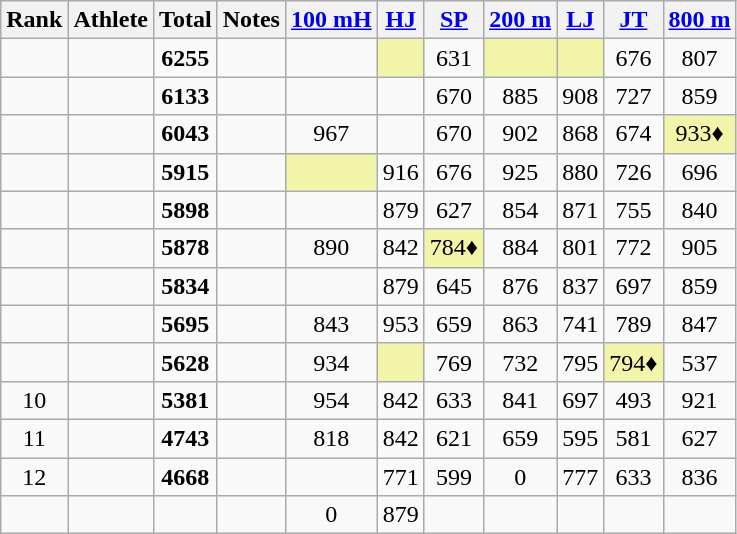<table class="wikitable sortable" style="text-align:center">
<tr>
<th data-sort-type="number">Rank</th>
<th>Athlete</th>
<th>Total</th>
<th>Notes</th>
<th><a href='#'>100 mH</a></th>
<th><a href='#'>HJ</a></th>
<th><a href='#'>SP</a></th>
<th><a href='#'>200 m</a></th>
<th><a href='#'>LJ</a></th>
<th><a href='#'>JT</a></th>
<th><a href='#'>800 m</a></th>
</tr>
<tr>
<td></td>
<td align="left"></td>
<td><strong>6255</strong></td>
<td></td>
<td></td>
<td bgcolor=#F2F5A9></td>
<td>631</td>
<td bgcolor=#F2F5A9></td>
<td bgcolor=#F2F5A9></td>
<td>676</td>
<td>807</td>
</tr>
<tr>
<td></td>
<td align="left"></td>
<td><strong>6133</strong></td>
<td></td>
<td></td>
<td></td>
<td>670</td>
<td>885</td>
<td>908</td>
<td>727</td>
<td>859</td>
</tr>
<tr>
<td></td>
<td align="left"></td>
<td><strong>6043</strong></td>
<td></td>
<td>967</td>
<td></td>
<td>670</td>
<td>902</td>
<td>868</td>
<td>674</td>
<td bgcolor=#F2F5A9>933♦</td>
</tr>
<tr>
<td></td>
<td align="left"></td>
<td><strong>5915</strong></td>
<td></td>
<td bgcolor=#F2F5A9></td>
<td>916</td>
<td>676</td>
<td>925</td>
<td>880</td>
<td>726</td>
<td>696</td>
</tr>
<tr>
<td></td>
<td align="left"></td>
<td><strong>5898</strong></td>
<td></td>
<td></td>
<td>879</td>
<td>627</td>
<td>854</td>
<td>871</td>
<td>755</td>
<td>840</td>
</tr>
<tr>
<td></td>
<td align="left"></td>
<td><strong>5878</strong></td>
<td></td>
<td>890</td>
<td>842</td>
<td bgcolor=#F2F5A9>784♦</td>
<td>884</td>
<td>801</td>
<td>772</td>
<td>905</td>
</tr>
<tr>
<td></td>
<td align="left"></td>
<td><strong>5834</strong></td>
<td></td>
<td></td>
<td>879</td>
<td>645</td>
<td>876</td>
<td>837</td>
<td>697</td>
<td>859</td>
</tr>
<tr>
<td></td>
<td align="left"></td>
<td><strong>5695</strong></td>
<td></td>
<td>843</td>
<td>953</td>
<td>659</td>
<td>863</td>
<td>741</td>
<td>789</td>
<td>847</td>
</tr>
<tr>
<td></td>
<td align="left"></td>
<td><strong>5628</strong></td>
<td></td>
<td>934</td>
<td bgcolor=#F2F5A9></td>
<td>769</td>
<td>732</td>
<td>795</td>
<td bgcolor=#F2F5A9>794♦</td>
<td>537</td>
</tr>
<tr>
<td>10</td>
<td align="left"></td>
<td><strong>5381</strong></td>
<td></td>
<td>954</td>
<td>842</td>
<td>633</td>
<td>841</td>
<td>697</td>
<td>493</td>
<td>921</td>
</tr>
<tr>
<td>11</td>
<td align="left"></td>
<td><strong>4743</strong></td>
<td></td>
<td>818</td>
<td>842</td>
<td>621</td>
<td>659</td>
<td>595</td>
<td>581</td>
<td>627</td>
</tr>
<tr>
<td>12</td>
<td align="left"></td>
<td><strong>4668</strong></td>
<td></td>
<td></td>
<td>771</td>
<td>599</td>
<td>0</td>
<td>777</td>
<td>633</td>
<td>836</td>
</tr>
<tr>
<td></td>
<td align="left"></td>
<td></td>
<td></td>
<td>0</td>
<td>879</td>
<td></td>
<td></td>
<td></td>
<td></td>
<td></td>
</tr>
</table>
